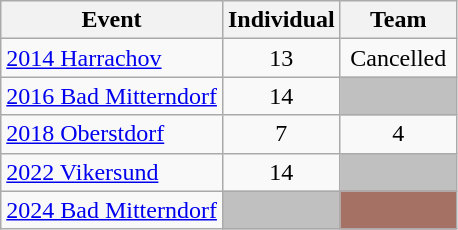<table class="wikitable" style="text-align: center;">
<tr ">
<th>Event</th>
<th style="width:70px;">Individual</th>
<th style="width:70px;">Team</th>
</tr>
<tr>
<td align=left> <a href='#'>2014 Harrachov</a></td>
<td>13</td>
<td>Cancelled</td>
</tr>
<tr>
<td align=left> <a href='#'>2016 Bad Mitterndorf</a></td>
<td>14</td>
<td align=center bgcolor=silver></td>
</tr>
<tr>
<td align=left> <a href='#'>2018 Oberstdorf</a></td>
<td>7</td>
<td>4</td>
</tr>
<tr>
<td align=left> <a href='#'>2022 Vikersund</a></td>
<td>14</td>
<td align=center bgcolor=silver></td>
</tr>
<tr>
<td align=left> <a href='#'>2024 Bad Mitterndorf</a></td>
<td align=center bgcolor=silver></td>
<td align=center bgcolor=#A57164></td>
</tr>
</table>
